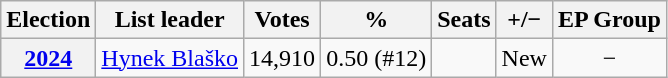<table class="wikitable" style="text-align:center;">
<tr>
<th>Election</th>
<th>List leader</th>
<th>Votes</th>
<th>%</th>
<th>Seats</th>
<th>+/−</th>
<th>EP Group</th>
</tr>
<tr>
<th><a href='#'>2024</a></th>
<td><a href='#'>Hynek Blaško</a></td>
<td>14,910</td>
<td>0.50 (#12)</td>
<td></td>
<td>New</td>
<td>−</td>
</tr>
</table>
